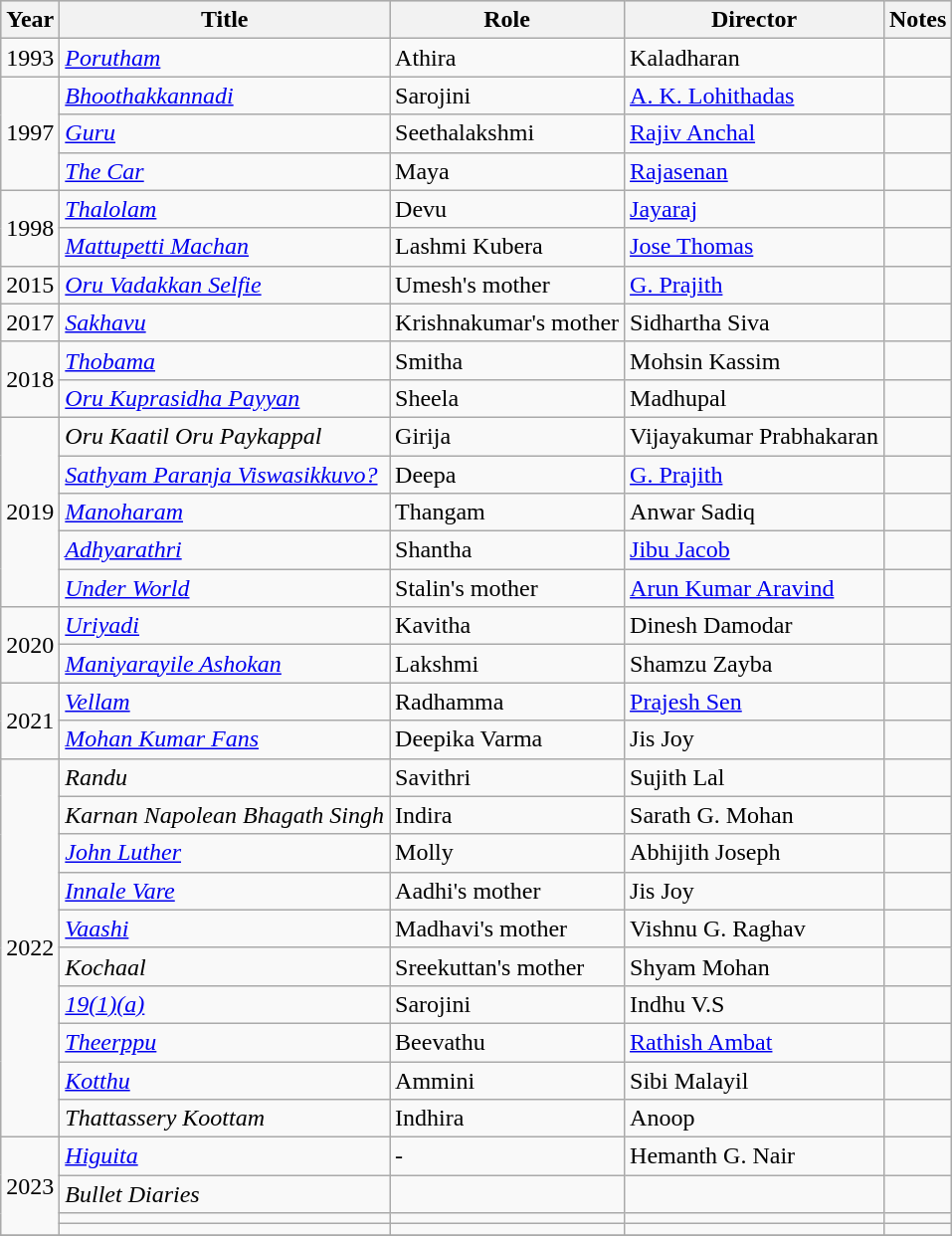<table class="wikitable">
<tr style="background:#ccc; text-align:center;">
<th>Year</th>
<th>Title</th>
<th>Role</th>
<th>Director</th>
<th>Notes</th>
</tr>
<tr>
<td>1993</td>
<td><em><a href='#'>Porutham</a></em></td>
<td>Athira</td>
<td>Kaladharan</td>
<td></td>
</tr>
<tr>
<td Rowspan=3>1997</td>
<td><em><a href='#'>Bhoothakkannadi</a></em></td>
<td>Sarojini</td>
<td><a href='#'>A. K. Lohithadas</a></td>
<td></td>
</tr>
<tr>
<td><em><a href='#'>Guru</a></em></td>
<td>Seethalakshmi</td>
<td><a href='#'>Rajiv Anchal</a></td>
<td></td>
</tr>
<tr>
<td><em><a href='#'>The Car</a></em></td>
<td>Maya</td>
<td><a href='#'>Rajasenan</a></td>
<td></td>
</tr>
<tr>
<td Rowspan=2>1998</td>
<td><em><a href='#'>Thalolam</a></em></td>
<td>Devu</td>
<td><a href='#'>Jayaraj</a></td>
<td></td>
</tr>
<tr>
<td><em><a href='#'>Mattupetti Machan</a></em></td>
<td>Lashmi Kubera</td>
<td><a href='#'>Jose Thomas</a></td>
<td></td>
</tr>
<tr>
<td>2015</td>
<td><em><a href='#'>Oru Vadakkan Selfie</a></em></td>
<td>Umesh's mother</td>
<td><a href='#'>G. Prajith</a></td>
<td></td>
</tr>
<tr>
<td>2017</td>
<td><em><a href='#'>Sakhavu</a></em></td>
<td>Krishnakumar's mother</td>
<td>Sidhartha Siva</td>
<td></td>
</tr>
<tr>
<td Rowspan=2>2018</td>
<td><em><a href='#'>Thobama</a></em></td>
<td>Smitha</td>
<td>Mohsin Kassim</td>
<td></td>
</tr>
<tr>
<td><em><a href='#'>Oru Kuprasidha Payyan</a></em></td>
<td>Sheela</td>
<td>Madhupal</td>
<td></td>
</tr>
<tr>
<td Rowspan=5>2019</td>
<td><em>Oru Kaatil Oru Paykappal</em></td>
<td>Girija</td>
<td>Vijayakumar Prabhakaran</td>
<td></td>
</tr>
<tr>
<td><em><a href='#'>Sathyam Paranja Viswasikkuvo?</a></em></td>
<td>Deepa</td>
<td><a href='#'>G. Prajith</a></td>
<td></td>
</tr>
<tr>
<td><em><a href='#'>Manoharam</a></em></td>
<td>Thangam</td>
<td>Anwar Sadiq</td>
<td></td>
</tr>
<tr>
<td><em><a href='#'>Adhyarathri</a></em></td>
<td>Shantha</td>
<td><a href='#'>Jibu Jacob</a></td>
<td></td>
</tr>
<tr>
<td><em><a href='#'>Under World</a></em></td>
<td>Stalin's mother</td>
<td><a href='#'>Arun Kumar Aravind</a></td>
<td></td>
</tr>
<tr>
<td Rowspan=2>2020</td>
<td><em><a href='#'>Uriyadi</a></em></td>
<td>Kavitha</td>
<td>Dinesh Damodar</td>
<td></td>
</tr>
<tr>
<td><em><a href='#'>Maniyarayile Ashokan</a></em></td>
<td>Lakshmi</td>
<td>Shamzu Zayba</td>
<td></td>
</tr>
<tr>
<td Rowspan=2>2021</td>
<td><em><a href='#'>Vellam</a></em></td>
<td>Radhamma</td>
<td><a href='#'>Prajesh Sen</a></td>
<td></td>
</tr>
<tr>
<td><em><a href='#'>Mohan Kumar Fans</a></em></td>
<td>Deepika Varma</td>
<td>Jis Joy</td>
<td></td>
</tr>
<tr>
<td Rowspan=10>2022</td>
<td><em>Randu</em></td>
<td>Savithri</td>
<td>Sujith Lal</td>
<td></td>
</tr>
<tr>
<td><em>Karnan Napolean Bhagath Singh</em></td>
<td>Indira</td>
<td>Sarath G. Mohan</td>
<td></td>
</tr>
<tr>
<td><em><a href='#'>John Luther</a></em></td>
<td>Molly</td>
<td>Abhijith Joseph</td>
<td></td>
</tr>
<tr>
<td><em><a href='#'>Innale Vare</a></em></td>
<td>Aadhi's mother</td>
<td>Jis Joy</td>
<td></td>
</tr>
<tr>
<td><em><a href='#'>Vaashi</a></em></td>
<td>Madhavi's mother</td>
<td>Vishnu G. Raghav</td>
<td></td>
</tr>
<tr>
<td><em>Kochaal</em></td>
<td>Sreekuttan's mother</td>
<td>Shyam Mohan</td>
<td></td>
</tr>
<tr>
<td><em><a href='#'>19(1)(a)</a></em></td>
<td>Sarojini</td>
<td>Indhu V.S</td>
<td></td>
</tr>
<tr>
<td><em><a href='#'>Theerppu</a></em></td>
<td>Beevathu</td>
<td><a href='#'>Rathish Ambat</a></td>
<td></td>
</tr>
<tr>
<td><em><a href='#'>Kotthu</a></em></td>
<td>Ammini</td>
<td>Sibi Malayil</td>
<td></td>
</tr>
<tr>
<td><em>Thattassery Koottam</em></td>
<td>Indhira</td>
<td>Anoop</td>
<td></td>
</tr>
<tr>
<td Rowspan=4>2023</td>
<td><em><a href='#'>Higuita</a></em></td>
<td>-</td>
<td>Hemanth G. Nair</td>
<td></td>
</tr>
<tr>
<td><em>Bullet Diaries</em></td>
<td></td>
<td></td>
<td></td>
</tr>
<tr>
<td></td>
<td></td>
<td></td>
<td></td>
</tr>
<tr>
<td></td>
<td></td>
<td></td>
<td></td>
</tr>
<tr>
</tr>
</table>
